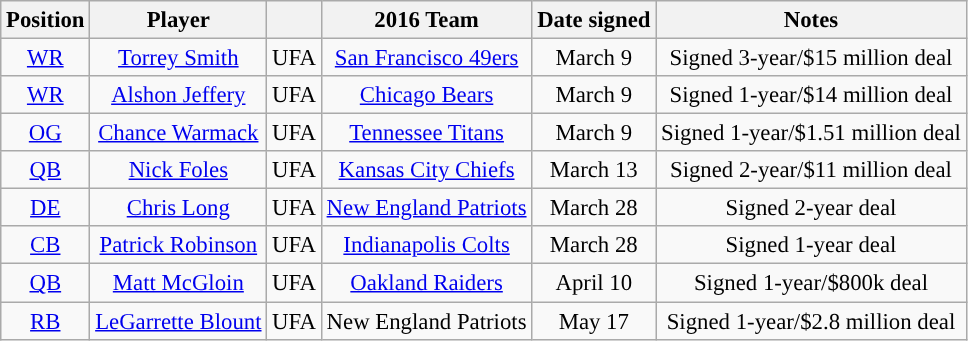<table class="wikitable" style="font-size: 95%; text-align: center">
<tr>
<th>Position</th>
<th>Player</th>
<th></th>
<th>2016 Team</th>
<th>Date signed</th>
<th>Notes</th>
</tr>
<tr>
<td><a href='#'>WR</a></td>
<td><a href='#'>Torrey Smith</a></td>
<td>UFA</td>
<td><a href='#'>San Francisco 49ers</a></td>
<td>March 9</td>
<td>Signed 3-year/$15 million deal</td>
</tr>
<tr>
<td><a href='#'>WR</a></td>
<td><a href='#'>Alshon Jeffery</a></td>
<td>UFA</td>
<td><a href='#'>Chicago Bears</a></td>
<td>March 9</td>
<td>Signed 1-year/$14 million deal</td>
</tr>
<tr>
<td><a href='#'>OG</a></td>
<td><a href='#'>Chance Warmack</a></td>
<td>UFA</td>
<td><a href='#'>Tennessee Titans</a></td>
<td>March 9</td>
<td>Signed 1-year/$1.51 million deal</td>
</tr>
<tr>
<td><a href='#'>QB</a></td>
<td><a href='#'>Nick Foles</a></td>
<td>UFA</td>
<td><a href='#'>Kansas City Chiefs</a></td>
<td>March 13</td>
<td>Signed 2-year/$11 million deal</td>
</tr>
<tr>
<td><a href='#'>DE</a></td>
<td><a href='#'>Chris Long</a></td>
<td>UFA</td>
<td><a href='#'>New England Patriots</a></td>
<td>March 28</td>
<td>Signed 2-year deal</td>
</tr>
<tr>
<td><a href='#'>CB</a></td>
<td><a href='#'>Patrick Robinson</a></td>
<td>UFA</td>
<td><a href='#'>Indianapolis Colts</a></td>
<td>March 28</td>
<td>Signed 1-year deal</td>
</tr>
<tr>
<td><a href='#'>QB</a></td>
<td><a href='#'>Matt McGloin</a></td>
<td>UFA</td>
<td><a href='#'>Oakland Raiders</a></td>
<td>April 10</td>
<td>Signed 1-year/$800k deal</td>
</tr>
<tr>
<td><a href='#'>RB</a></td>
<td><a href='#'>LeGarrette Blount</a></td>
<td>UFA</td>
<td>New England Patriots</td>
<td>May 17</td>
<td>Signed 1-year/$2.8 million deal</td>
</tr>
</table>
